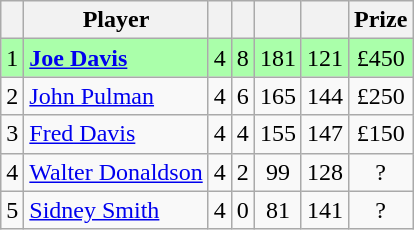<table class="wikitable" style="text-align: center;">
<tr>
<th></th>
<th>Player</th>
<th></th>
<th></th>
<th></th>
<th></th>
<th>Prize</th>
</tr>
<tr style="background:#aaffaa;">
<td>1</td>
<td style="text-align:left;"> <strong> <a href='#'>Joe Davis</a></strong></td>
<td>4</td>
<td>8</td>
<td>181</td>
<td>121</td>
<td>£450</td>
</tr>
<tr>
<td>2</td>
<td style="text-align:left;"> <a href='#'>John Pulman</a></td>
<td>4</td>
<td>6</td>
<td>165</td>
<td>144</td>
<td>£250</td>
</tr>
<tr>
<td>3</td>
<td style="text-align:left;"> <a href='#'>Fred Davis</a></td>
<td>4</td>
<td>4</td>
<td>155</td>
<td>147</td>
<td>£150</td>
</tr>
<tr>
<td>4</td>
<td style="text-align:left;"> <a href='#'>Walter Donaldson</a></td>
<td>4</td>
<td>2</td>
<td>99</td>
<td>128</td>
<td>?</td>
</tr>
<tr>
<td>5</td>
<td style="text-align:left;"> <a href='#'>Sidney Smith</a></td>
<td>4</td>
<td>0</td>
<td>81</td>
<td>141</td>
<td>?</td>
</tr>
</table>
